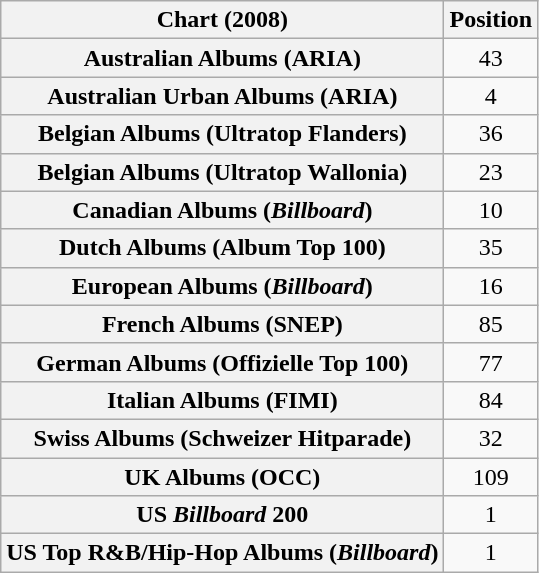<table class="wikitable sortable plainrowheaders" style="text-align:center">
<tr>
<th scope="col">Chart (2008)</th>
<th scope="col">Position</th>
</tr>
<tr>
<th scope="row">Australian Albums (ARIA)</th>
<td>43</td>
</tr>
<tr>
<th scope="row">Australian Urban Albums (ARIA)</th>
<td>4</td>
</tr>
<tr>
<th scope="row">Belgian Albums (Ultratop Flanders)</th>
<td>36</td>
</tr>
<tr>
<th scope="row">Belgian Albums (Ultratop Wallonia)</th>
<td>23</td>
</tr>
<tr>
<th scope="row">Canadian Albums (<em>Billboard</em>)</th>
<td>10</td>
</tr>
<tr>
<th scope="row">Dutch Albums (Album Top 100)</th>
<td>35</td>
</tr>
<tr>
<th scope="row">European Albums (<em>Billboard</em>)</th>
<td>16</td>
</tr>
<tr>
<th scope="row">French Albums (SNEP)</th>
<td>85</td>
</tr>
<tr>
<th scope="row">German Albums (Offizielle Top 100)</th>
<td>77</td>
</tr>
<tr>
<th scope="row">Italian Albums (FIMI)</th>
<td>84</td>
</tr>
<tr>
<th scope="row">Swiss Albums (Schweizer Hitparade)</th>
<td>32</td>
</tr>
<tr>
<th scope="row">UK Albums (OCC)</th>
<td>109</td>
</tr>
<tr>
<th scope="row">US <em>Billboard</em> 200</th>
<td>1</td>
</tr>
<tr>
<th scope="row">US Top R&B/Hip-Hop Albums (<em>Billboard</em>)</th>
<td>1</td>
</tr>
</table>
